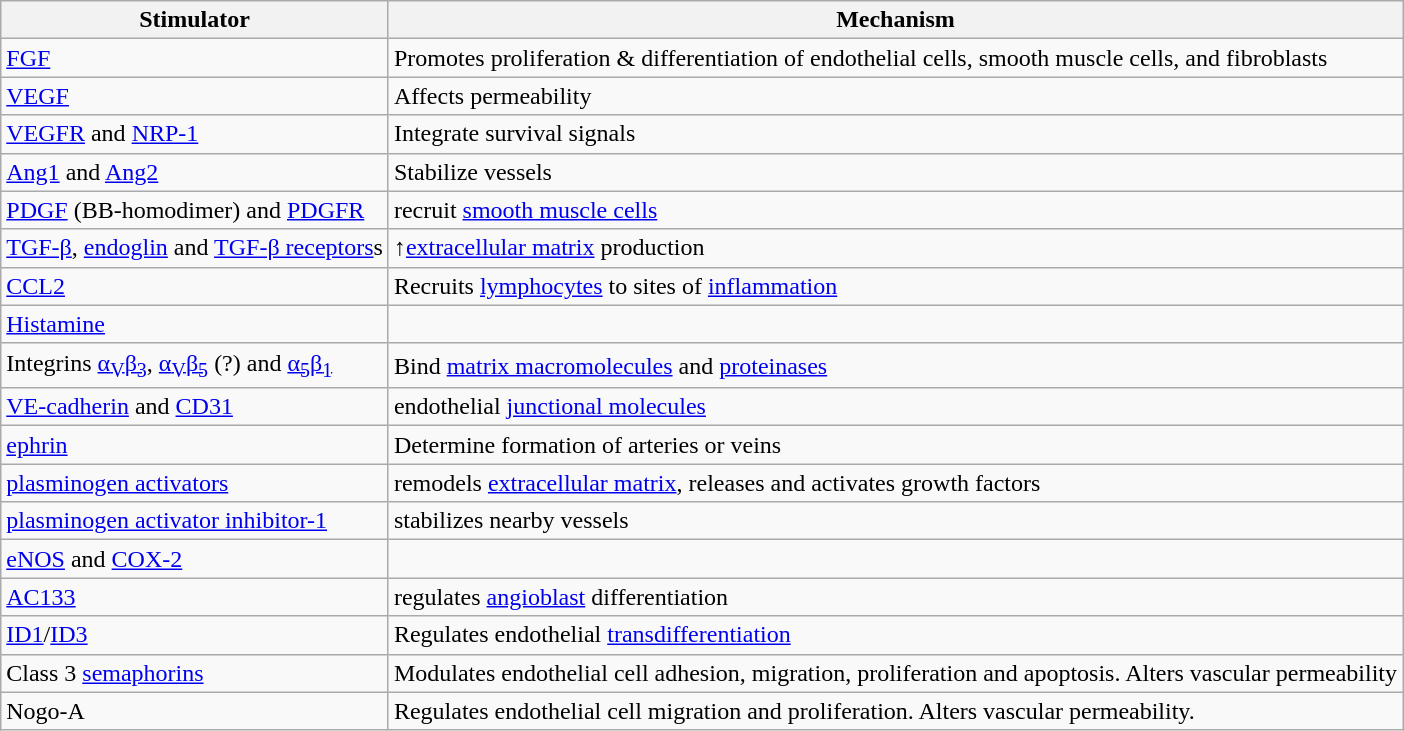<table class="wikitable">
<tr>
<th>Stimulator</th>
<th>Mechanism</th>
</tr>
<tr>
<td><a href='#'>FGF</a></td>
<td>Promotes proliferation & differentiation of endothelial cells, smooth muscle cells, and fibroblasts</td>
</tr>
<tr>
<td><a href='#'>VEGF</a></td>
<td>Affects permeability</td>
</tr>
<tr>
<td><a href='#'>VEGFR</a> and <a href='#'>NRP-1</a></td>
<td>Integrate survival signals</td>
</tr>
<tr>
<td><a href='#'>Ang1</a> and <a href='#'>Ang2</a></td>
<td>Stabilize vessels</td>
</tr>
<tr>
<td><a href='#'>PDGF</a> (BB-homodimer) and <a href='#'>PDGFR</a></td>
<td>recruit <a href='#'>smooth muscle cells</a></td>
</tr>
<tr>
<td><a href='#'>TGF-β</a>, <a href='#'>endoglin</a> and <a href='#'>TGF-β receptors</a>s</td>
<td>↑<a href='#'>extracellular matrix</a> production</td>
</tr>
<tr>
<td><a href='#'>CCL2</a></td>
<td>Recruits <a href='#'>lymphocytes</a> to sites of <a href='#'>inflammation</a></td>
</tr>
<tr>
<td><a href='#'>Histamine</a></td>
<td></td>
</tr>
<tr>
<td>Integrins <a href='#'>α<sub>V</sub>β<sub>3</sub></a>, <a href='#'>α<sub>V</sub>β<sub>5</sub></a> (?) and <a href='#'>α<sub>5</sub>β<sub>1</sub></a></td>
<td>Bind <a href='#'>matrix macromolecules</a> and <a href='#'>proteinases</a></td>
</tr>
<tr>
<td><a href='#'>VE-cadherin</a> and <a href='#'>CD31</a></td>
<td>endothelial <a href='#'>junctional molecules</a></td>
</tr>
<tr>
<td><a href='#'>ephrin</a></td>
<td>Determine formation of arteries or veins</td>
</tr>
<tr>
<td><a href='#'>plasminogen activators</a></td>
<td>remodels <a href='#'>extracellular matrix</a>, releases and activates growth factors</td>
</tr>
<tr>
<td><a href='#'>plasminogen activator inhibitor-1</a></td>
<td>stabilizes nearby vessels</td>
</tr>
<tr>
<td><a href='#'>eNOS</a> and <a href='#'>COX-2</a></td>
<td></td>
</tr>
<tr>
<td><a href='#'>AC133</a></td>
<td>regulates <a href='#'>angioblast</a> differentiation</td>
</tr>
<tr>
<td><a href='#'>ID1</a>/<a href='#'>ID3</a></td>
<td>Regulates endothelial <a href='#'>transdifferentiation</a></td>
</tr>
<tr>
<td>Class 3 <a href='#'>semaphorins</a></td>
<td>Modulates endothelial cell adhesion, migration, proliferation and apoptosis. Alters vascular permeability</td>
</tr>
<tr>
<td>Nogo-A</td>
<td>Regulates endothelial cell migration and proliferation. Alters vascular permeability.</td>
</tr>
</table>
